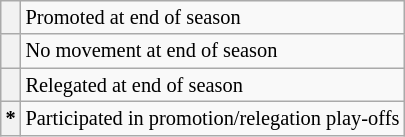<table class="wikitable" style="font-size:85%">
<tr>
<th></th>
<td>Promoted at end of season</td>
</tr>
<tr>
<th></th>
<td>No movement at end of season</td>
</tr>
<tr>
<th></th>
<td>Relegated at end of season</td>
</tr>
<tr>
<th>*</th>
<td>Participated in promotion/relegation play-offs</td>
</tr>
</table>
